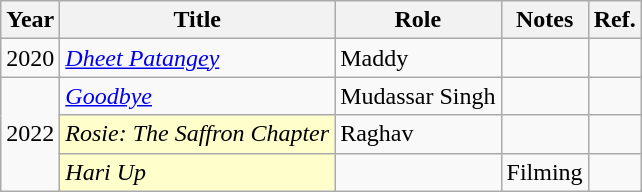<table class="wikitable plainrowheaders sortable">
<tr>
<th scope="col">Year</th>
<th scope="col">Title</th>
<th scope="col">Role</th>
<th scope="col" class="unsortable">Notes</th>
<th scope="col" class="unsortable">Ref.</th>
</tr>
<tr>
<td>2020</td>
<td><em><a href='#'>Dheet Patangey</a></em></td>
<td>Maddy</td>
<td></td>
<td></td>
</tr>
<tr>
<td rowspan="3">2022</td>
<td><em><a href='#'>Goodbye</a></em></td>
<td>Mudassar Singh</td>
<td></td>
<td></td>
</tr>
<tr>
<td style="background:#FFFFCC;"><em>Rosie: The Saffron Chapter</em> </td>
<td>Raghav</td>
<td></td>
<td></td>
</tr>
<tr>
<td style="background:#FFFFCC;"><em>Hari Up</em> </td>
<td></td>
<td>Filming</td>
<td></td>
</tr>
</table>
